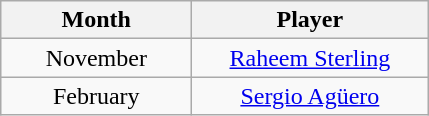<table class="wikitable">
<tr>
<th style="width:120px;">Month</th>
<th style="width:150px;">Player</th>
</tr>
<tr>
<td style="text-align:center;">November</td>
<td style="text-align:center;"> <a href='#'>Raheem Sterling</a></td>
</tr>
<tr>
<td style="text-align:center;">February</td>
<td style="text-align:center;"> <a href='#'>Sergio Agüero</a></td>
</tr>
</table>
